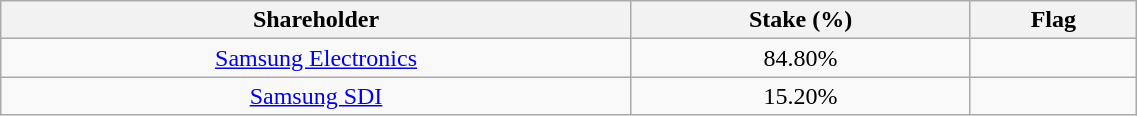<table class="wikitable" style="text-align:center; width:60%;">
<tr>
<th>Shareholder</th>
<th>Stake (%)</th>
<th>Flag</th>
</tr>
<tr>
<td><a href='#'>Samsung Electronics</a></td>
<td>84.80%</td>
<td></td>
</tr>
<tr>
<td><a href='#'>Samsung SDI</a></td>
<td>15.20%</td>
<td></td>
</tr>
</table>
